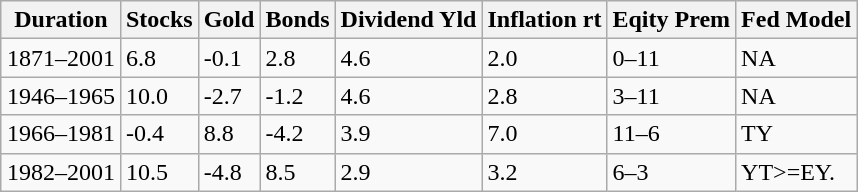<table class="wikitable" style="margin: 1em auto 1em auto">
<tr>
<th>Duration</th>
<th>Stocks</th>
<th>Gold</th>
<th>Bonds</th>
<th>Dividend Yld</th>
<th>Inflation rt</th>
<th>Eqity Prem</th>
<th>Fed Model</th>
</tr>
<tr>
<td>1871–2001</td>
<td>6.8</td>
<td>-0.1</td>
<td>2.8</td>
<td>4.6</td>
<td>2.0</td>
<td>0–11</td>
<td>NA</td>
</tr>
<tr>
<td>1946–1965</td>
<td>10.0</td>
<td>-2.7</td>
<td>-1.2</td>
<td>4.6</td>
<td>2.8</td>
<td>3–11</td>
<td>NA</td>
</tr>
<tr>
<td>1966–1981</td>
<td>-0.4</td>
<td>8.8</td>
<td>-4.2</td>
<td>3.9</td>
<td>7.0</td>
<td>11–6</td>
<td>TY<EY</td>
</tr>
<tr>
<td>1982–2001</td>
<td>10.5</td>
<td>-4.8</td>
<td>8.5</td>
<td>2.9</td>
<td>3.2</td>
<td>6–3</td>
<td>YT>=EY.</td>
</tr>
</table>
